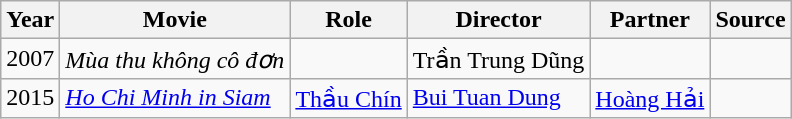<table class="wikitable">
<tr>
<th>Year</th>
<th>Movie</th>
<th>Role</th>
<th>Director</th>
<th>Partner</th>
<th>Source</th>
</tr>
<tr>
<td>2007</td>
<td><em>Mùa thu không cô đơn</em></td>
<td></td>
<td>Trần Trung Dũng</td>
<td></td>
<td></td>
</tr>
<tr>
<td>2015</td>
<td><em><a href='#'>Ho Chi Minh in Siam</a></em></td>
<td><a href='#'>Thầu Chín</a></td>
<td><a href='#'>Bui Tuan Dung</a></td>
<td><a href='#'>Hoàng Hải</a></td>
<td></td>
</tr>
</table>
